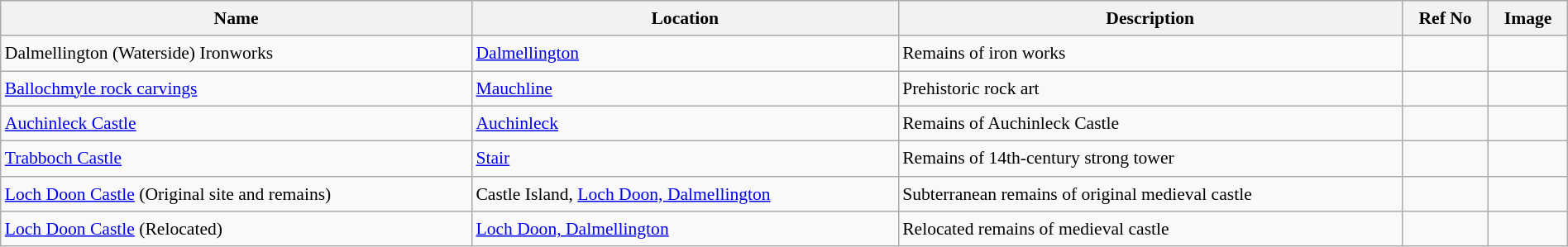<table class="wikitable sortable" style="font-size: 90%;width:100%;border:0px;text-align:left;line-height:150%;">
<tr>
<th>Name</th>
<th>Location</th>
<th class="unsortable">Description</th>
<th>Ref No</th>
<th class="unsortable">Image</th>
</tr>
<tr>
<td>Dalmellington (Waterside) Ironworks</td>
<td><a href='#'>Dalmellington</a></td>
<td>Remains of iron works</td>
<td></td>
<td></td>
</tr>
<tr>
<td><a href='#'>Ballochmyle rock carvings</a></td>
<td><a href='#'>Mauchline</a></td>
<td>Prehistoric rock art</td>
<td></td>
<td></td>
</tr>
<tr>
<td><a href='#'>Auchinleck Castle</a></td>
<td><a href='#'>Auchinleck</a></td>
<td>Remains of Auchinleck Castle</td>
<td></td>
<td></td>
</tr>
<tr>
<td><a href='#'>Trabboch Castle</a></td>
<td><a href='#'>Stair</a></td>
<td>Remains of 14th-century strong tower</td>
<td></td>
<td></td>
</tr>
<tr>
<td><a href='#'>Loch Doon Castle</a> (Original site and remains)</td>
<td>Castle Island,  <a href='#'>Loch Doon, Dalmellington</a></td>
<td>Subterranean remains of original medieval castle</td>
<td></td>
<td></td>
</tr>
<tr>
<td><a href='#'>Loch Doon Castle</a> (Relocated)</td>
<td><a href='#'>Loch Doon, Dalmellington</a></td>
<td>Relocated remains of medieval castle</td>
<td></td>
<td></td>
</tr>
<tr>
</tr>
</table>
